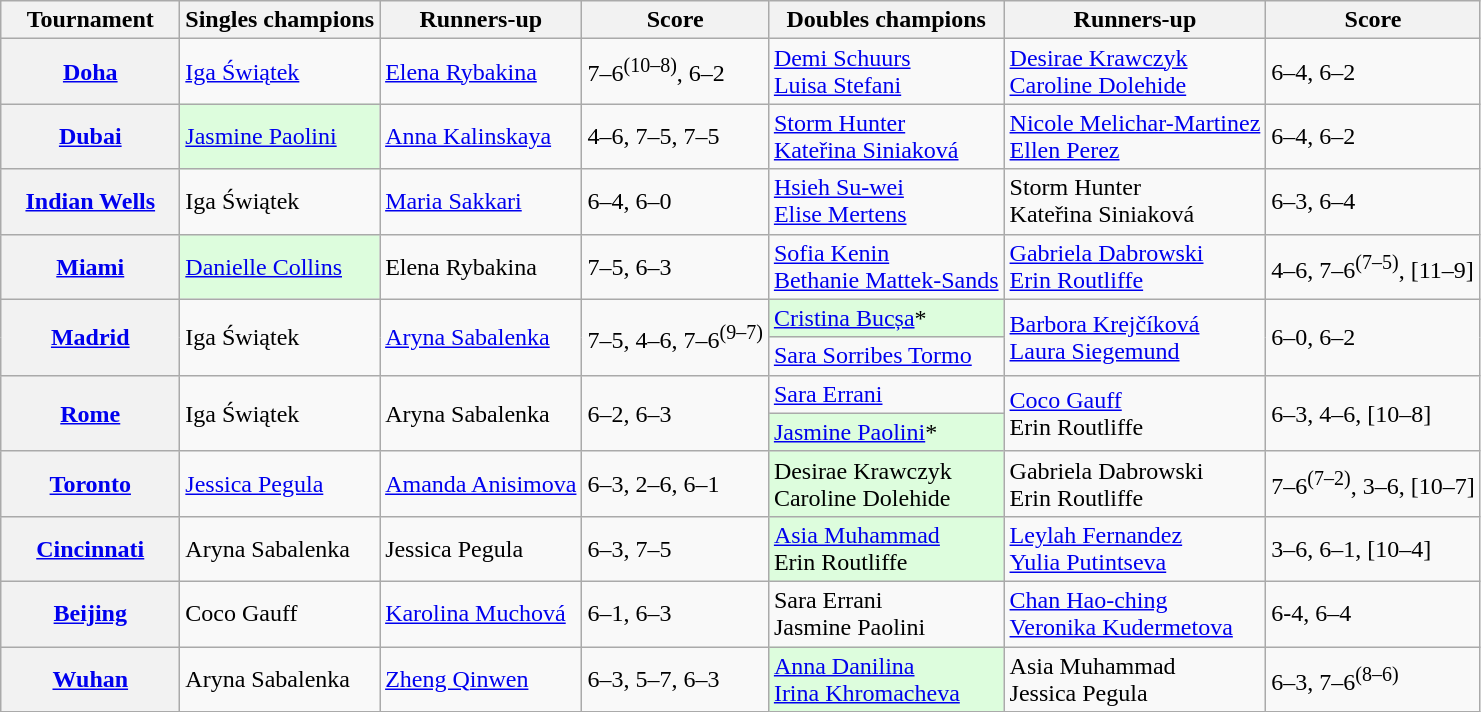<table class="wikitable plainrowheaders">
<tr>
<th scope="col" style="min-width:7em">Tournament</th>
<th scope="col">Singles champions</th>
<th scope="col">Runners-up</th>
<th scope="col">Score</th>
<th scope="col">Doubles champions</th>
<th scope="col">Runners-up</th>
<th scope="col">Score</th>
</tr>
<tr>
<th scope="row"><strong><a href='#'>Doha</a></strong><br></th>
<td> <a href='#'>Iga Świątek</a></td>
<td> <a href='#'>Elena Rybakina</a></td>
<td>7–6<sup>(10–8)</sup>, 6–2</td>
<td> <a href='#'>Demi Schuurs</a> <br>  <a href='#'>Luisa Stefani</a></td>
<td> <a href='#'>Desirae Krawczyk</a> <br>  <a href='#'>Caroline Dolehide</a></td>
<td>6–4, 6–2</td>
</tr>
<tr>
<th scope="row"><strong><a href='#'>Dubai</a></strong><br></th>
<td style="background:#ddfddd;"> <a href='#'>Jasmine Paolini</a></td>
<td> <a href='#'>Anna Kalinskaya</a></td>
<td>4–6, 7–5, 7–5</td>
<td> <a href='#'>Storm Hunter</a> <br>  <a href='#'>Kateřina Siniaková</a></td>
<td> <a href='#'>Nicole Melichar-Martinez</a> <br>  <a href='#'>Ellen Perez</a></td>
<td>6–4, 6–2</td>
</tr>
<tr>
<th scope="row"><strong><a href='#'>Indian Wells</a></strong><br></th>
<td> Iga Świątek</td>
<td> <a href='#'>Maria Sakkari</a></td>
<td>6–4, 6–0</td>
<td> <a href='#'>Hsieh Su-wei</a> <br>  <a href='#'>Elise Mertens</a></td>
<td> Storm Hunter <br>  Kateřina Siniaková</td>
<td>6–3, 6–4</td>
</tr>
<tr>
<th scope="row"><strong><a href='#'>Miami</a></strong><br></th>
<td style="background:#ddfddd;"> <a href='#'>Danielle Collins</a></td>
<td> Elena Rybakina</td>
<td>7–5, 6–3</td>
<td> <a href='#'>Sofia Kenin</a> <br>  <a href='#'>Bethanie Mattek-Sands</a></td>
<td> <a href='#'>Gabriela Dabrowski</a> <br>  <a href='#'>Erin Routliffe</a></td>
<td>4–6, 7–6<sup>(7–5)</sup>, [11–9]</td>
</tr>
<tr>
<th rowspan=2 scope="row"><strong><a href='#'>Madrid</a></strong><br></th>
<td rowspan=2> Iga Świątek</td>
<td rowspan=2> <a href='#'>Aryna Sabalenka</a></td>
<td rowspan=2>7–5, 4–6, 7–6<sup>(9–7)</sup></td>
<td style="background:#ddfddd;"> <a href='#'>Cristina Bucșa</a>*</td>
<td rowspan=2> <a href='#'>Barbora Krejčíková</a> <br>  <a href='#'>Laura Siegemund</a></td>
<td rowspan=2>6–0, 6–2</td>
</tr>
<tr>
<td> <a href='#'>Sara Sorribes Tormo</a></td>
</tr>
<tr>
<th rowspan=2 scope="row"><strong><a href='#'>Rome</a></strong><br></th>
<td rowspan=2> Iga Świątek</td>
<td rowspan=2> Aryna Sabalenka</td>
<td rowspan=2>6–2, 6–3</td>
<td> <a href='#'>Sara Errani</a></td>
<td rowspan=2> <a href='#'>Coco Gauff</a> <br>  Erin Routliffe</td>
<td rowspan=2>6–3, 4–6, [10–8]</td>
</tr>
<tr>
<td style="background:#ddfddd;"> <a href='#'>Jasmine Paolini</a>*</td>
</tr>
<tr>
<th scope="row"><strong><a href='#'>Toronto</a></strong><br></th>
<td> <a href='#'>Jessica Pegula</a></td>
<td> <a href='#'>Amanda Anisimova</a></td>
<td>6–3, 2–6, 6–1</td>
<td style="background:#ddfddd;"> Desirae Krawczyk <br>  Caroline Dolehide</td>
<td> Gabriela Dabrowski <br>  Erin Routliffe</td>
<td>7–6<sup>(7–2)</sup>, 3–6, [10–7]</td>
</tr>
<tr>
<th scope="row"><strong><a href='#'>Cincinnati</a></strong><br></th>
<td> Aryna Sabalenka</td>
<td> Jessica Pegula</td>
<td>6–3, 7–5</td>
<td style="background:#ddfddd;"> <a href='#'>Asia Muhammad</a> <br>  Erin Routliffe</td>
<td> <a href='#'>Leylah Fernandez</a> <br>  <a href='#'>Yulia Putintseva</a></td>
<td>3–6, 6–1, [10–4]</td>
</tr>
<tr>
<th scope="row"><strong><a href='#'>Beijing</a></strong><br></th>
<td> Coco Gauff</td>
<td> <a href='#'>Karolina Muchová</a></td>
<td>6–1, 6–3</td>
<td> Sara Errani <br>  Jasmine Paolini</td>
<td> <a href='#'>Chan Hao-ching</a> <br>  <a href='#'>Veronika Kudermetova</a></td>
<td>6-4, 6–4</td>
</tr>
<tr>
<th scope="row"><strong><a href='#'>Wuhan</a></strong><br></th>
<td> Aryna Sabalenka</td>
<td> <a href='#'>Zheng Qinwen</a></td>
<td>6–3, 5–7, 6–3</td>
<td style="background:#ddfddd;"> <a href='#'>Anna Danilina</a> <br>  <a href='#'>Irina Khromacheva</a></td>
<td> Asia Muhammad <br>  Jessica Pegula</td>
<td>6–3, 7–6<sup>(8–6)</sup></td>
</tr>
</table>
